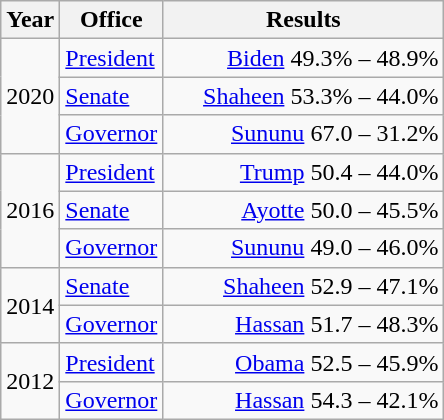<table class=wikitable>
<tr>
<th width="30">Year</th>
<th width="60">Office</th>
<th width="180">Results</th>
</tr>
<tr>
<td rowspan="3">2020</td>
<td><a href='#'>President</a></td>
<td align="right" ><a href='#'>Biden</a> 49.3% – 48.9%</td>
</tr>
<tr>
<td><a href='#'>Senate</a></td>
<td align="right" ><a href='#'>Shaheen</a> 53.3% – 44.0%</td>
</tr>
<tr>
<td><a href='#'>Governor</a></td>
<td align="right" ><a href='#'>Sununu</a> 67.0 – 31.2%</td>
</tr>
<tr>
<td rowspan="3">2016</td>
<td><a href='#'>President</a></td>
<td align="right" ><a href='#'>Trump</a> 50.4 – 44.0%</td>
</tr>
<tr>
<td><a href='#'>Senate</a></td>
<td align="right" ><a href='#'>Ayotte</a> 50.0 – 45.5%</td>
</tr>
<tr>
<td><a href='#'>Governor</a></td>
<td align="right" ><a href='#'>Sununu</a> 49.0 – 46.0%</td>
</tr>
<tr>
<td rowspan="2">2014</td>
<td><a href='#'>Senate</a></td>
<td align="right" ><a href='#'>Shaheen</a> 52.9 – 47.1%</td>
</tr>
<tr>
<td><a href='#'>Governor</a></td>
<td align="right" ><a href='#'>Hassan</a> 51.7 – 48.3%</td>
</tr>
<tr>
<td rowspan="2">2012</td>
<td><a href='#'>President</a></td>
<td align="right" ><a href='#'>Obama</a> 52.5 – 45.9%</td>
</tr>
<tr>
<td><a href='#'>Governor</a></td>
<td align="right" ><a href='#'>Hassan</a> 54.3 – 42.1%</td>
</tr>
</table>
